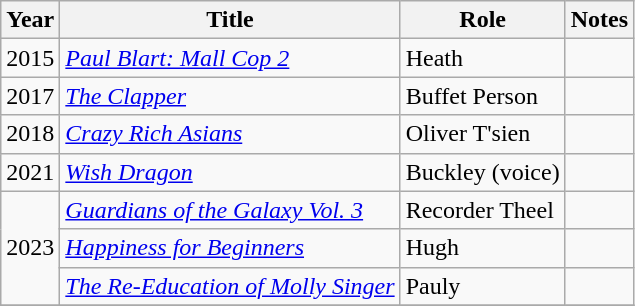<table class="wikitable sortable">
<tr>
<th>Year</th>
<th>Title</th>
<th>Role</th>
<th>Notes</th>
</tr>
<tr>
<td>2015</td>
<td><em><a href='#'>Paul Blart: Mall Cop 2</a></em></td>
<td>Heath</td>
<td></td>
</tr>
<tr>
<td>2017</td>
<td><em><a href='#'>The Clapper</a></em></td>
<td>Buffet Person</td>
<td></td>
</tr>
<tr>
<td>2018</td>
<td><em><a href='#'>Crazy Rich Asians</a></em></td>
<td>Oliver T'sien</td>
<td></td>
</tr>
<tr>
<td>2021</td>
<td><em><a href='#'>Wish Dragon</a></em></td>
<td>Buckley (voice)</td>
<td></td>
</tr>
<tr>
<td rowspan="3">2023</td>
<td><em><a href='#'>Guardians of the Galaxy Vol. 3</a></em></td>
<td>Recorder Theel</td>
<td></td>
</tr>
<tr>
<td><em><a href='#'>Happiness for Beginners</a></em></td>
<td>Hugh</td>
<td></td>
</tr>
<tr>
<td><em><a href='#'>The Re-Education of Molly Singer</a></em></td>
<td>Pauly</td>
<td></td>
</tr>
<tr>
</tr>
</table>
